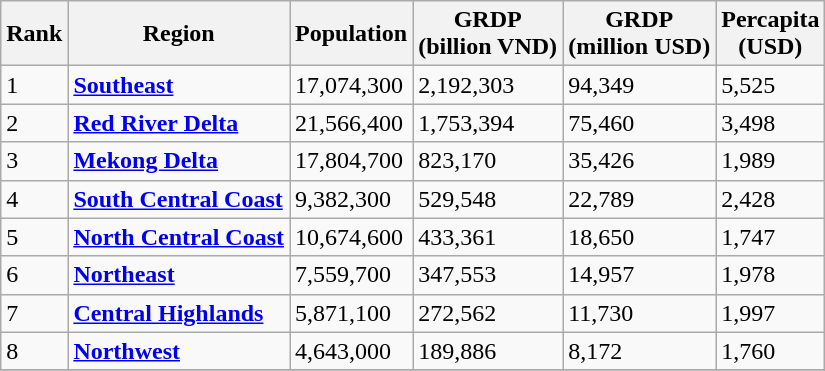<table class="wikitable sortable mw-collapsible ">
<tr>
<th>Rank</th>
<th>Region</th>
<th>Population</th>
<th>GRDP<br>(billion VND)</th>
<th>GRDP<br>(million USD)</th>
<th>Percapita<br>(USD)</th>
</tr>
<tr>
<td>1</td>
<td><strong><a href='#'>Southeast</a></strong></td>
<td>17,074,300</td>
<td>2,192,303</td>
<td>94,349</td>
<td>5,525</td>
</tr>
<tr>
<td>2</td>
<td><strong><a href='#'>Red River Delta</a></strong></td>
<td>21,566,400</td>
<td>1,753,394</td>
<td>75,460</td>
<td>3,498</td>
</tr>
<tr>
<td>3</td>
<td><strong><a href='#'>Mekong Delta</a></strong></td>
<td>17,804,700</td>
<td>823,170</td>
<td>35,426</td>
<td>1,989</td>
</tr>
<tr>
<td>4</td>
<td><strong><a href='#'>South Central Coast</a></strong></td>
<td>9,382,300</td>
<td>529,548</td>
<td>22,789</td>
<td>2,428</td>
</tr>
<tr>
<td>5</td>
<td><strong><a href='#'>North Central Coast</a></strong></td>
<td>10,674,600</td>
<td>433,361</td>
<td>18,650</td>
<td>1,747</td>
</tr>
<tr>
<td>6</td>
<td><strong><a href='#'>Northeast</a></strong></td>
<td>7,559,700</td>
<td>347,553</td>
<td>14,957</td>
<td>1,978</td>
</tr>
<tr>
<td>7</td>
<td><strong><a href='#'>Central Highlands</a></strong></td>
<td>5,871,100</td>
<td>272,562</td>
<td>11,730</td>
<td>1,997</td>
</tr>
<tr>
<td>8</td>
<td><strong><a href='#'>Northwest</a></strong></td>
<td>4,643,000</td>
<td>189,886</td>
<td>8,172</td>
<td>1,760</td>
</tr>
<tr>
</tr>
</table>
